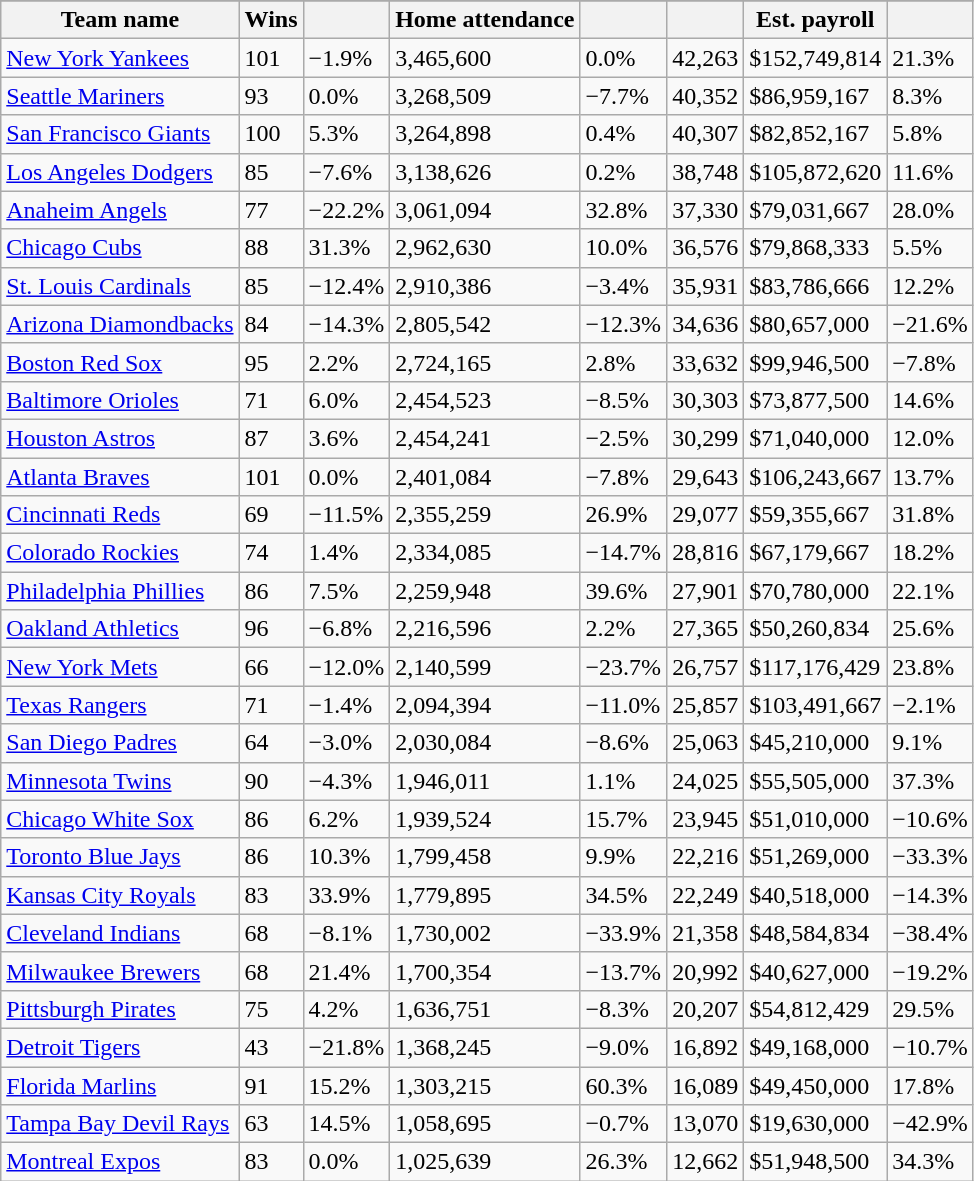<table class="wikitable sortable">
<tr style="text-align:center; font-size:larger;">
</tr>
<tr>
<th>Team name</th>
<th>Wins</th>
<th></th>
<th>Home attendance</th>
<th></th>
<th></th>
<th>Est. payroll</th>
<th></th>
</tr>
<tr>
<td><a href='#'>New York Yankees</a></td>
<td>101</td>
<td>−1.9%</td>
<td>3,465,600</td>
<td>0.0%</td>
<td>42,263</td>
<td>$152,749,814</td>
<td>21.3%</td>
</tr>
<tr>
<td><a href='#'>Seattle Mariners</a></td>
<td>93</td>
<td>0.0%</td>
<td>3,268,509</td>
<td>−7.7%</td>
<td>40,352</td>
<td>$86,959,167</td>
<td>8.3%</td>
</tr>
<tr>
<td><a href='#'>San Francisco Giants</a></td>
<td>100</td>
<td>5.3%</td>
<td>3,264,898</td>
<td>0.4%</td>
<td>40,307</td>
<td>$82,852,167</td>
<td>5.8%</td>
</tr>
<tr>
<td><a href='#'>Los Angeles Dodgers</a></td>
<td>85</td>
<td>−7.6%</td>
<td>3,138,626</td>
<td>0.2%</td>
<td>38,748</td>
<td>$105,872,620</td>
<td>11.6%</td>
</tr>
<tr>
<td><a href='#'>Anaheim Angels</a></td>
<td>77</td>
<td>−22.2%</td>
<td>3,061,094</td>
<td>32.8%</td>
<td>37,330</td>
<td>$79,031,667</td>
<td>28.0%</td>
</tr>
<tr>
<td><a href='#'>Chicago Cubs</a></td>
<td>88</td>
<td>31.3%</td>
<td>2,962,630</td>
<td>10.0%</td>
<td>36,576</td>
<td>$79,868,333</td>
<td>5.5%</td>
</tr>
<tr>
<td><a href='#'>St. Louis Cardinals</a></td>
<td>85</td>
<td>−12.4%</td>
<td>2,910,386</td>
<td>−3.4%</td>
<td>35,931</td>
<td>$83,786,666</td>
<td>12.2%</td>
</tr>
<tr>
<td><a href='#'>Arizona Diamondbacks</a></td>
<td>84</td>
<td>−14.3%</td>
<td>2,805,542</td>
<td>−12.3%</td>
<td>34,636</td>
<td>$80,657,000</td>
<td>−21.6%</td>
</tr>
<tr>
<td><a href='#'>Boston Red Sox</a></td>
<td>95</td>
<td>2.2%</td>
<td>2,724,165</td>
<td>2.8%</td>
<td>33,632</td>
<td>$99,946,500</td>
<td>−7.8%</td>
</tr>
<tr>
<td><a href='#'>Baltimore Orioles</a></td>
<td>71</td>
<td>6.0%</td>
<td>2,454,523</td>
<td>−8.5%</td>
<td>30,303</td>
<td>$73,877,500</td>
<td>14.6%</td>
</tr>
<tr>
<td><a href='#'>Houston Astros</a></td>
<td>87</td>
<td>3.6%</td>
<td>2,454,241</td>
<td>−2.5%</td>
<td>30,299</td>
<td>$71,040,000</td>
<td>12.0%</td>
</tr>
<tr>
<td><a href='#'>Atlanta Braves</a></td>
<td>101</td>
<td>0.0%</td>
<td>2,401,084</td>
<td>−7.8%</td>
<td>29,643</td>
<td>$106,243,667</td>
<td>13.7%</td>
</tr>
<tr>
<td><a href='#'>Cincinnati Reds</a></td>
<td>69</td>
<td>−11.5%</td>
<td>2,355,259</td>
<td>26.9%</td>
<td>29,077</td>
<td>$59,355,667</td>
<td>31.8%</td>
</tr>
<tr>
<td><a href='#'>Colorado Rockies</a></td>
<td>74</td>
<td>1.4%</td>
<td>2,334,085</td>
<td>−14.7%</td>
<td>28,816</td>
<td>$67,179,667</td>
<td>18.2%</td>
</tr>
<tr>
<td><a href='#'>Philadelphia Phillies</a></td>
<td>86</td>
<td>7.5%</td>
<td>2,259,948</td>
<td>39.6%</td>
<td>27,901</td>
<td>$70,780,000</td>
<td>22.1%</td>
</tr>
<tr>
<td><a href='#'>Oakland Athletics</a></td>
<td>96</td>
<td>−6.8%</td>
<td>2,216,596</td>
<td>2.2%</td>
<td>27,365</td>
<td>$50,260,834</td>
<td>25.6%</td>
</tr>
<tr>
<td><a href='#'>New York Mets</a></td>
<td>66</td>
<td>−12.0%</td>
<td>2,140,599</td>
<td>−23.7%</td>
<td>26,757</td>
<td>$117,176,429</td>
<td>23.8%</td>
</tr>
<tr>
<td><a href='#'>Texas Rangers</a></td>
<td>71</td>
<td>−1.4%</td>
<td>2,094,394</td>
<td>−11.0%</td>
<td>25,857</td>
<td>$103,491,667</td>
<td>−2.1%</td>
</tr>
<tr>
<td><a href='#'>San Diego Padres</a></td>
<td>64</td>
<td>−3.0%</td>
<td>2,030,084</td>
<td>−8.6%</td>
<td>25,063</td>
<td>$45,210,000</td>
<td>9.1%</td>
</tr>
<tr>
<td><a href='#'>Minnesota Twins</a></td>
<td>90</td>
<td>−4.3%</td>
<td>1,946,011</td>
<td>1.1%</td>
<td>24,025</td>
<td>$55,505,000</td>
<td>37.3%</td>
</tr>
<tr>
<td><a href='#'>Chicago White Sox</a></td>
<td>86</td>
<td>6.2%</td>
<td>1,939,524</td>
<td>15.7%</td>
<td>23,945</td>
<td>$51,010,000</td>
<td>−10.6%</td>
</tr>
<tr>
<td><a href='#'>Toronto Blue Jays</a></td>
<td>86</td>
<td>10.3%</td>
<td>1,799,458</td>
<td>9.9%</td>
<td>22,216</td>
<td>$51,269,000</td>
<td>−33.3%</td>
</tr>
<tr>
<td><a href='#'>Kansas City Royals</a></td>
<td>83</td>
<td>33.9%</td>
<td>1,779,895</td>
<td>34.5%</td>
<td>22,249</td>
<td>$40,518,000</td>
<td>−14.3%</td>
</tr>
<tr>
<td><a href='#'>Cleveland Indians</a></td>
<td>68</td>
<td>−8.1%</td>
<td>1,730,002</td>
<td>−33.9%</td>
<td>21,358</td>
<td>$48,584,834</td>
<td>−38.4%</td>
</tr>
<tr>
<td><a href='#'>Milwaukee Brewers</a></td>
<td>68</td>
<td>21.4%</td>
<td>1,700,354</td>
<td>−13.7%</td>
<td>20,992</td>
<td>$40,627,000</td>
<td>−19.2%</td>
</tr>
<tr>
<td><a href='#'>Pittsburgh Pirates</a></td>
<td>75</td>
<td>4.2%</td>
<td>1,636,751</td>
<td>−8.3%</td>
<td>20,207</td>
<td>$54,812,429</td>
<td>29.5%</td>
</tr>
<tr>
<td><a href='#'>Detroit Tigers</a></td>
<td>43</td>
<td>−21.8%</td>
<td>1,368,245</td>
<td>−9.0%</td>
<td>16,892</td>
<td>$49,168,000</td>
<td>−10.7%</td>
</tr>
<tr>
<td><a href='#'>Florida Marlins</a></td>
<td>91</td>
<td>15.2%</td>
<td>1,303,215</td>
<td>60.3%</td>
<td>16,089</td>
<td>$49,450,000</td>
<td>17.8%</td>
</tr>
<tr>
<td><a href='#'>Tampa Bay Devil Rays</a></td>
<td>63</td>
<td>14.5%</td>
<td>1,058,695</td>
<td>−0.7%</td>
<td>13,070</td>
<td>$19,630,000</td>
<td>−42.9%</td>
</tr>
<tr>
<td><a href='#'>Montreal Expos</a></td>
<td>83</td>
<td>0.0%</td>
<td>1,025,639</td>
<td>26.3%</td>
<td>12,662</td>
<td>$51,948,500</td>
<td>34.3%</td>
</tr>
</table>
